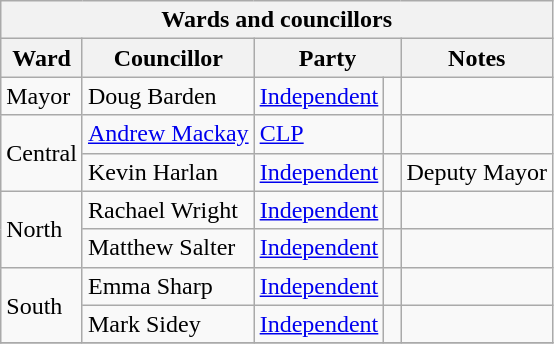<table class=wikitable sortable>
<tr>
<th colspan="5">Wards and councillors</th>
</tr>
<tr>
<th>Ward</th>
<th>Councillor</th>
<th colspan = "2">Party</th>
<th>Notes</th>
</tr>
<tr>
<td rowspan= "1">Mayor</td>
<td>Doug Barden</td>
<td><a href='#'>Independent</a></td>
<td> </td>
</tr>
<tr>
<td rowspan= "2">Central</td>
<td><a href='#'>Andrew Mackay</a></td>
<td><a href='#'>CLP</a></td>
<td> </td>
<td></td>
</tr>
<tr>
<td>Kevin Harlan</td>
<td><a href='#'>Independent</a></td>
<td> </td>
<td>Deputy Mayor</td>
</tr>
<tr>
<td rowspan= "2">North</td>
<td>Rachael Wright</td>
<td><a href='#'>Independent</a></td>
<td> </td>
<td></td>
</tr>
<tr>
<td>Matthew Salter</td>
<td><a href='#'>Independent</a></td>
<td> </td>
<td></td>
</tr>
<tr>
<td rowspan= "2">South</td>
<td>Emma Sharp</td>
<td><a href='#'>Independent</a></td>
<td> </td>
<td></td>
</tr>
<tr>
<td>Mark Sidey</td>
<td><a href='#'>Independent</a></td>
<td> </td>
<td></td>
</tr>
<tr>
</tr>
</table>
